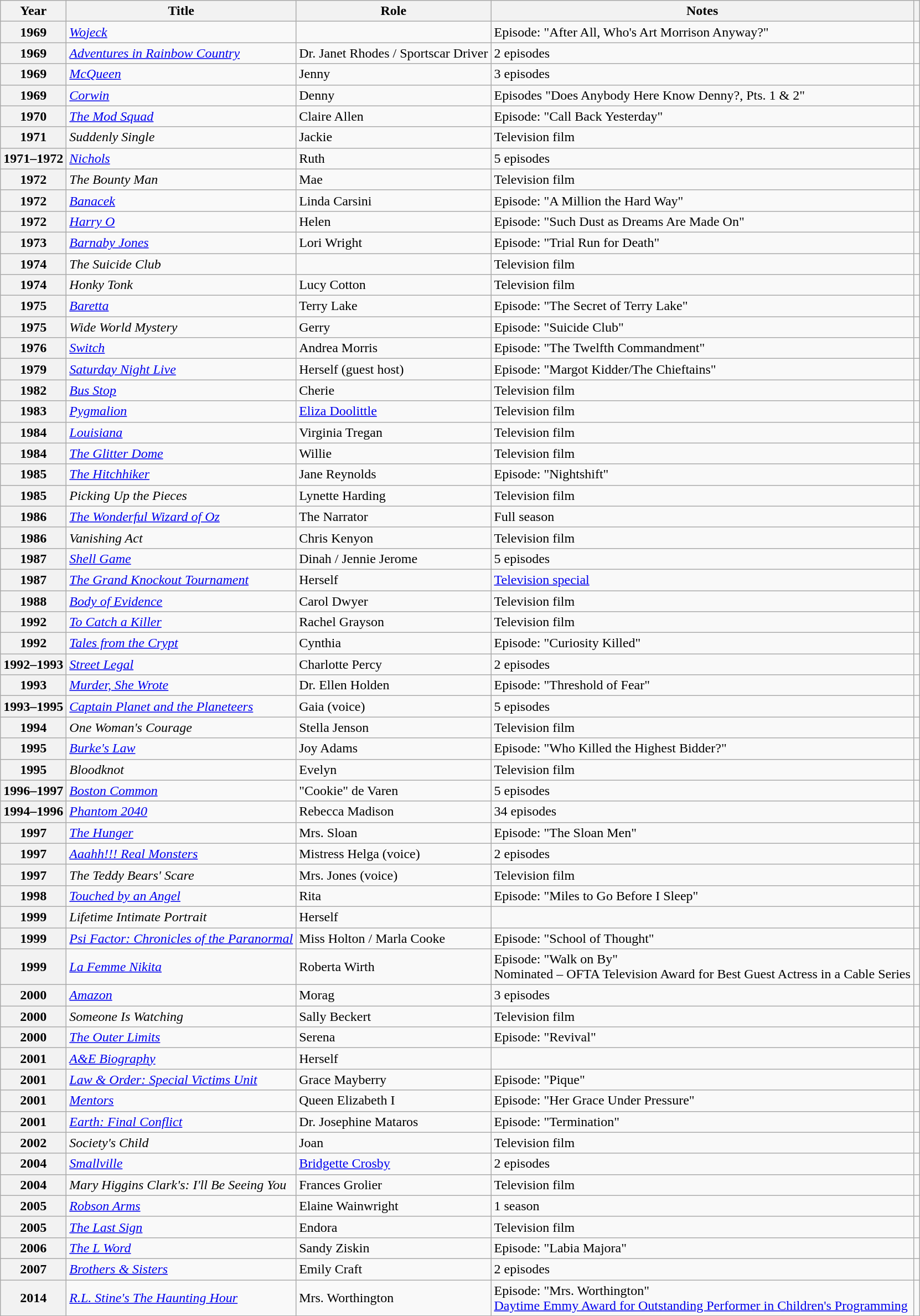<table class="wikitable sortable plainrowheaders">
<tr>
<th>Year</th>
<th>Title</th>
<th>Role</th>
<th class="unsortable">Notes</th>
<th class="unsortable"></th>
</tr>
<tr>
<th scope="row">1969</th>
<td><em><a href='#'>Wojeck</a></em></td>
<td></td>
<td>Episode: "After All, Who's Art Morrison Anyway?"</td>
<td align="center"></td>
</tr>
<tr>
<th scope="row">1969</th>
<td><em><a href='#'>Adventures in Rainbow Country</a></em></td>
<td>Dr. Janet Rhodes / Sportscar Driver</td>
<td>2 episodes</td>
<td align="center"></td>
</tr>
<tr>
<th scope="row">1969</th>
<td><em><a href='#'>McQueen</a></em></td>
<td>Jenny</td>
<td>3 episodes</td>
<td align="center"></td>
</tr>
<tr>
<th scope="row">1969</th>
<td><em><a href='#'>Corwin</a></em></td>
<td>Denny</td>
<td>Episodes "Does Anybody Here Know Denny?, Pts. 1 & 2"</td>
<td align="center"></td>
</tr>
<tr>
<th scope="row">1970</th>
<td data-sort-value="Mod"><em><a href='#'>The Mod Squad</a></em></td>
<td>Claire Allen</td>
<td>Episode: "Call Back Yesterday"</td>
<td align="center"></td>
</tr>
<tr>
<th scope="row">1971</th>
<td><em>Suddenly Single</em></td>
<td>Jackie</td>
<td>Television film</td>
<td align="center"></td>
</tr>
<tr>
<th scope="row">1971–1972</th>
<td><em><a href='#'>Nichols</a></em></td>
<td>Ruth</td>
<td>5 episodes</td>
<td align="center"></td>
</tr>
<tr>
<th scope="row">1972</th>
<td data-sort-value="Bounty"><em>The Bounty Man</em></td>
<td>Mae</td>
<td>Television film</td>
<td align="center"></td>
</tr>
<tr>
<th scope="row">1972</th>
<td><em><a href='#'>Banacek</a></em></td>
<td>Linda Carsini</td>
<td>Episode: "A Million the Hard Way"</td>
<td align="center"></td>
</tr>
<tr>
<th scope="row">1972</th>
<td><em><a href='#'>Harry O</a></em></td>
<td>Helen</td>
<td>Episode: "Such Dust as Dreams Are Made On"</td>
<td align="center"></td>
</tr>
<tr>
<th scope="row">1973</th>
<td><em><a href='#'>Barnaby Jones</a></em></td>
<td>Lori Wright</td>
<td>Episode: "Trial Run for Death"</td>
<td align="center"></td>
</tr>
<tr>
<th scope="row">1974</th>
<td data-sort-value="Suicide"><em>The Suicide Club</em></td>
<td></td>
<td>Television film</td>
<td align="center"></td>
</tr>
<tr>
<th scope="row">1974</th>
<td><em>Honky Tonk</em></td>
<td>Lucy Cotton</td>
<td>Television film</td>
<td align="center"></td>
</tr>
<tr>
<th scope="row">1975</th>
<td><em><a href='#'>Baretta</a></em></td>
<td>Terry Lake</td>
<td>Episode: "The Secret of Terry Lake"</td>
<td align="center"></td>
</tr>
<tr>
<th scope="row">1975</th>
<td><em>Wide World Mystery</em></td>
<td>Gerry</td>
<td>Episode: "Suicide Club"</td>
<td align="center"></td>
</tr>
<tr>
<th scope="row">1976</th>
<td><em><a href='#'>Switch</a></em></td>
<td>Andrea Morris</td>
<td>Episode: "The Twelfth Commandment"</td>
<td align="center"></td>
</tr>
<tr>
<th scope="row">1979</th>
<td><em><a href='#'>Saturday Night Live</a></em></td>
<td>Herself (guest host)</td>
<td>Episode: "Margot Kidder/The Chieftains"</td>
<td align="center"></td>
</tr>
<tr>
<th scope="row">1982</th>
<td><em><a href='#'>Bus Stop</a></em></td>
<td>Cherie</td>
<td>Television film</td>
<td align="center"></td>
</tr>
<tr>
<th scope="row">1983</th>
<td><em><a href='#'>Pygmalion</a></em></td>
<td><a href='#'>Eliza Doolittle</a></td>
<td>Television film</td>
<td align="center"></td>
</tr>
<tr>
<th scope="row">1984</th>
<td><em><a href='#'>Louisiana</a></em></td>
<td>Virginia Tregan</td>
<td>Television film</td>
<td align="center"></td>
</tr>
<tr>
<th scope="row">1984</th>
<td data-sort-value="Glitter"><em><a href='#'>The Glitter Dome</a></em></td>
<td>Willie</td>
<td>Television film</td>
<td align="center"></td>
</tr>
<tr>
<th scope="row">1985</th>
<td data-sort-value=Hitchhiker><em><a href='#'>The Hitchhiker</a></em></td>
<td>Jane Reynolds</td>
<td>Episode: "Nightshift"</td>
<td align="center"></td>
</tr>
<tr>
<th scope="row">1985</th>
<td><em>Picking Up the Pieces</em></td>
<td>Lynette Harding</td>
<td>Television film</td>
<td align="center"></td>
</tr>
<tr>
<th scope="row">1986</th>
<td data-sort-value="Wonderful"><em><a href='#'>The Wonderful Wizard of Oz</a></em></td>
<td>The Narrator</td>
<td>Full season</td>
<td align="center"></td>
</tr>
<tr>
<th scope="row">1986</th>
<td><em>Vanishing Act</em></td>
<td>Chris Kenyon</td>
<td>Television film</td>
<td align="center"></td>
</tr>
<tr>
<th scope="row">1987</th>
<td><em><a href='#'>Shell Game</a></em></td>
<td>Dinah / Jennie Jerome</td>
<td>5 episodes</td>
<td align="center"></td>
</tr>
<tr>
<th scope="row">1987</th>
<td data-sort-value="Grand Knockout Tournament, The"><em><a href='#'>The Grand Knockout Tournament</a></em></td>
<td>Herself</td>
<td><a href='#'>Television special</a></td>
<td></td>
</tr>
<tr>
<th scope="row">1988</th>
<td><em><a href='#'>Body of Evidence</a></em></td>
<td>Carol Dwyer</td>
<td>Television film</td>
<td align="center"></td>
</tr>
<tr>
<th scope="row">1992</th>
<td><em><a href='#'>To Catch a Killer</a></em></td>
<td>Rachel Grayson</td>
<td>Television film</td>
<td align="center"></td>
</tr>
<tr>
<th scope="row">1992</th>
<td><em><a href='#'>Tales from the Crypt</a></em></td>
<td>Cynthia</td>
<td>Episode: "Curiosity Killed"</td>
<td align="center"></td>
</tr>
<tr>
<th scope="row">1992–1993</th>
<td><em><a href='#'>Street Legal</a></em></td>
<td>Charlotte Percy</td>
<td>2 episodes</td>
<td align="center"></td>
</tr>
<tr>
<th scope="row">1993</th>
<td><em><a href='#'>Murder, She Wrote</a></em></td>
<td>Dr. Ellen Holden</td>
<td>Episode: "Threshold of Fear"</td>
<td align="center"></td>
</tr>
<tr>
<th scope="row">1993–1995</th>
<td><em><a href='#'>Captain Planet and the Planeteers</a></em></td>
<td>Gaia (voice)</td>
<td>5 episodes</td>
<td align="center"></td>
</tr>
<tr>
<th scope="row">1994</th>
<td><em>One Woman's Courage</em></td>
<td>Stella Jenson</td>
<td>Television film</td>
<td align="center"></td>
</tr>
<tr>
<th scope="row">1995</th>
<td><em><a href='#'>Burke's Law</a></em></td>
<td>Joy Adams</td>
<td>Episode: "Who Killed the Highest Bidder?"</td>
<td align="center"></td>
</tr>
<tr>
<th scope="row">1995</th>
<td><em>Bloodknot</em></td>
<td>Evelyn</td>
<td>Television film</td>
<td align="center"></td>
</tr>
<tr>
<th scope="row">1996–1997</th>
<td><em><a href='#'>Boston Common</a></em></td>
<td>"Cookie" de Varen</td>
<td>5 episodes</td>
<td align="center"></td>
</tr>
<tr>
<th scope="row">1994–1996</th>
<td><em><a href='#'>Phantom 2040</a></em></td>
<td>Rebecca Madison</td>
<td>34 episodes</td>
<td align="center"></td>
</tr>
<tr>
<th scope="row">1997</th>
<td data-sort-value="Hunger"><em><a href='#'>The Hunger</a></em></td>
<td>Mrs. Sloan</td>
<td>Episode: "The Sloan Men"</td>
<td align="center"></td>
</tr>
<tr>
<th scope="row">1997</th>
<td><em><a href='#'>Aaahh!!! Real Monsters</a></em></td>
<td>Mistress Helga (voice)</td>
<td>2 episodes</td>
<td align="center"></td>
</tr>
<tr>
<th scope="row">1997</th>
<td data-sort-value="Teddy"><em>The Teddy Bears' Scare</em></td>
<td>Mrs. Jones (voice)</td>
<td>Television film</td>
<td></td>
</tr>
<tr>
<th scope="row">1998</th>
<td><em><a href='#'>Touched by an Angel</a></em></td>
<td>Rita</td>
<td>Episode: "Miles to Go Before I Sleep"</td>
<td align="center"></td>
</tr>
<tr>
<th scope="row">1999</th>
<td><em>Lifetime Intimate Portrait</em></td>
<td>Herself</td>
<td></td>
<td></td>
</tr>
<tr>
<th scope="row">1999</th>
<td><em><a href='#'>Psi Factor: Chronicles of the Paranormal</a></em></td>
<td>Miss Holton / Marla Cooke</td>
<td>Episode: "School of Thought"</td>
<td></td>
</tr>
<tr>
<th scope="row">1999</th>
<td><em><a href='#'>La Femme Nikita</a></em></td>
<td>Roberta Wirth</td>
<td>Episode: "Walk on By"<br>Nominated – OFTA Television Award for Best Guest Actress in a Cable Series</td>
<td align="center"></td>
</tr>
<tr>
<th scope="row">2000</th>
<td><em><a href='#'>Amazon</a></em></td>
<td>Morag</td>
<td>3 episodes</td>
<td align="center"></td>
</tr>
<tr>
<th scope="row">2000</th>
<td><em>Someone Is Watching</em></td>
<td>Sally Beckert</td>
<td>Television film</td>
<td align="center"></td>
</tr>
<tr>
<th scope="row">2000</th>
<td data-sort-value="Outer Limits"><em><a href='#'>The Outer Limits</a></em></td>
<td>Serena</td>
<td>Episode: "Revival"</td>
<td align="center"></td>
</tr>
<tr>
<th scope="row">2001</th>
<td><em><a href='#'>A&E Biography</a></em></td>
<td>Herself</td>
<td></td>
<td></td>
</tr>
<tr>
<th scope="row">2001</th>
<td><em><a href='#'>Law & Order: Special Victims Unit</a></em></td>
<td>Grace Mayberry</td>
<td>Episode: "Pique"</td>
<td align="center"></td>
</tr>
<tr>
<th scope="row">2001</th>
<td><em><a href='#'>Mentors</a></em></td>
<td>Queen Elizabeth I</td>
<td>Episode: "Her Grace Under Pressure"</td>
<td align="center"></td>
</tr>
<tr>
<th scope="row">2001</th>
<td><em><a href='#'>Earth: Final Conflict</a></em></td>
<td>Dr. Josephine Mataros</td>
<td>Episode: "Termination"</td>
<td align="center"></td>
</tr>
<tr>
<th scope="row">2002</th>
<td><em>Society's Child</em></td>
<td>Joan</td>
<td>Television film</td>
<td align="center"></td>
</tr>
<tr>
<th scope="row">2004</th>
<td><em><a href='#'>Smallville</a></em></td>
<td><a href='#'>Bridgette Crosby</a></td>
<td>2 episodes</td>
<td align="center"></td>
</tr>
<tr>
<th scope="row">2004</th>
<td><em>Mary Higgins Clark's: I'll Be Seeing You</em></td>
<td>Frances Grolier</td>
<td>Television film</td>
<td align="center"></td>
</tr>
<tr>
<th scope="row">2005</th>
<td><em><a href='#'>Robson Arms</a></em></td>
<td>Elaine Wainwright</td>
<td>1 season</td>
<td align="center"></td>
</tr>
<tr>
<th scope="row">2005</th>
<td data-sort-value="Last Sign"><em><a href='#'>The Last Sign</a></em></td>
<td>Endora</td>
<td>Television film</td>
<td align="center"></td>
</tr>
<tr>
<th scope="row">2006</th>
<td data-sort-value="L Word"><em><a href='#'>The L Word</a></em></td>
<td>Sandy Ziskin</td>
<td>Episode: "Labia Majora"</td>
<td align="center"></td>
</tr>
<tr>
<th scope="row">2007</th>
<td><em><a href='#'>Brothers & Sisters</a></em></td>
<td>Emily Craft</td>
<td>2 episodes</td>
<td align="center"></td>
</tr>
<tr>
<th scope="row">2014</th>
<td><em><a href='#'>R.L. Stine's The Haunting Hour</a></em></td>
<td>Mrs. Worthington</td>
<td>Episode: "Mrs. Worthington"<br><a href='#'>Daytime Emmy Award for Outstanding Performer in Children's Programming</a></td>
<td align="center"></td>
</tr>
<tr>
</tr>
</table>
